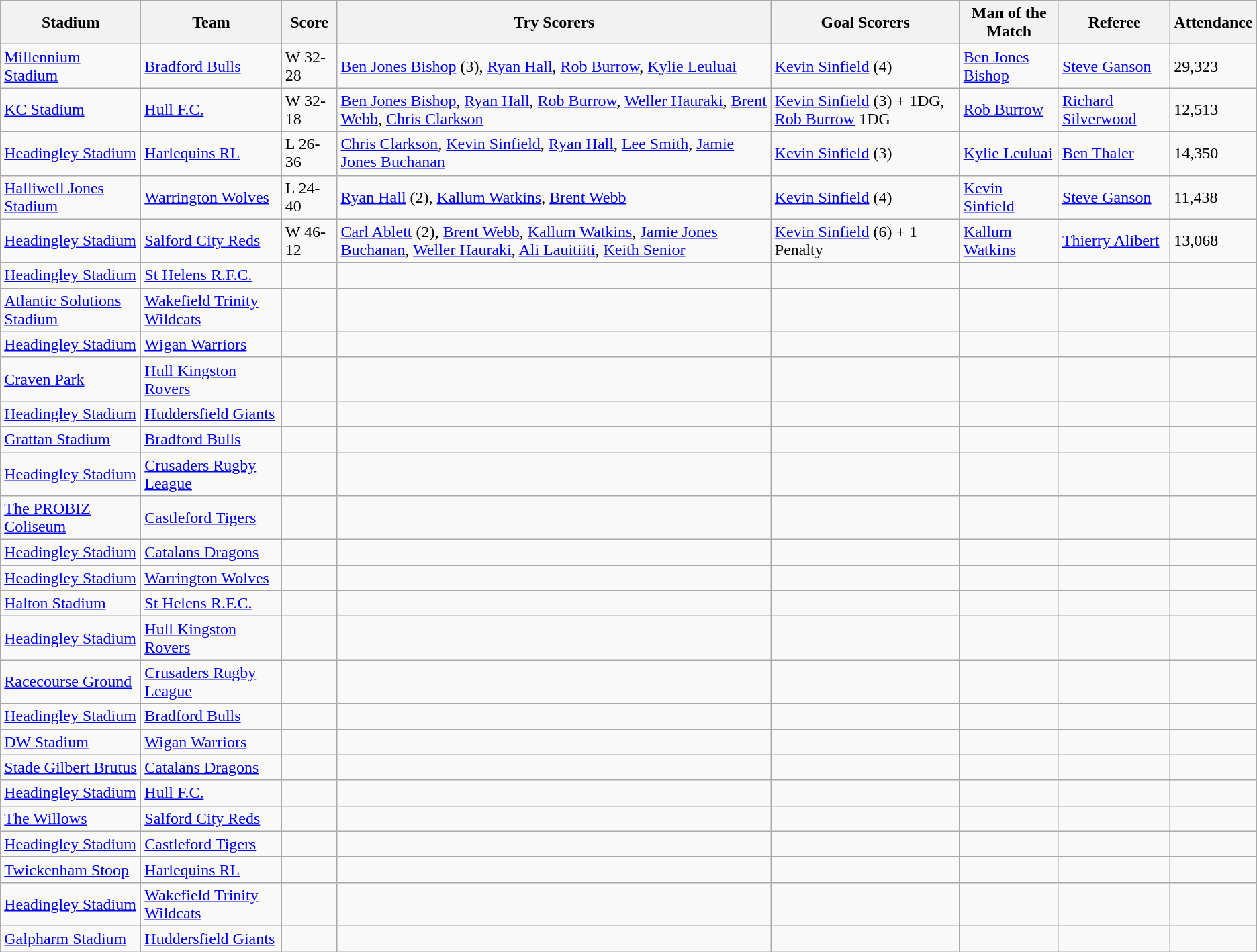<table class="wikitable">
<tr>
<th>Stadium</th>
<th>Team</th>
<th>Score</th>
<th>Try Scorers</th>
<th>Goal Scorers</th>
<th>Man of the Match</th>
<th>Referee</th>
<th>Attendance</th>
</tr>
<tr>
<td><a href='#'>Millennium Stadium</a></td>
<td><a href='#'>Bradford Bulls</a></td>
<td>W 32-28</td>
<td><a href='#'>Ben Jones Bishop</a> (3), <a href='#'>Ryan Hall</a>, <a href='#'>Rob Burrow</a>, <a href='#'>Kylie Leuluai</a></td>
<td><a href='#'>Kevin Sinfield</a> (4)</td>
<td><a href='#'>Ben Jones Bishop</a></td>
<td><a href='#'>Steve Ganson</a></td>
<td>29,323</td>
</tr>
<tr>
<td><a href='#'>KC Stadium</a></td>
<td><a href='#'>Hull F.C.</a></td>
<td>W 32-18</td>
<td><a href='#'>Ben Jones Bishop</a>, <a href='#'>Ryan Hall</a>, <a href='#'>Rob Burrow</a>, <a href='#'>Weller Hauraki</a>, <a href='#'>Brent Webb</a>, <a href='#'>Chris Clarkson</a></td>
<td><a href='#'>Kevin Sinfield</a> (3) + 1DG, <a href='#'>Rob Burrow</a> 1DG</td>
<td><a href='#'>Rob Burrow</a></td>
<td><a href='#'>Richard Silverwood</a></td>
<td>12,513</td>
</tr>
<tr>
<td><a href='#'>Headingley Stadium</a></td>
<td><a href='#'>Harlequins RL</a></td>
<td>L 26-36</td>
<td><a href='#'>Chris Clarkson</a>, <a href='#'>Kevin Sinfield</a>, <a href='#'>Ryan Hall</a>, <a href='#'>Lee Smith</a>, <a href='#'>Jamie Jones Buchanan</a></td>
<td><a href='#'>Kevin Sinfield</a> (3)</td>
<td><a href='#'>Kylie Leuluai</a></td>
<td><a href='#'>Ben Thaler</a></td>
<td>14,350</td>
</tr>
<tr>
<td><a href='#'>Halliwell Jones Stadium</a></td>
<td><a href='#'>Warrington Wolves</a></td>
<td>L 24-40</td>
<td><a href='#'>Ryan Hall</a> (2), <a href='#'>Kallum Watkins</a>, <a href='#'>Brent Webb</a></td>
<td><a href='#'>Kevin Sinfield</a> (4)</td>
<td><a href='#'>Kevin Sinfield</a></td>
<td><a href='#'>Steve Ganson</a></td>
<td>11,438</td>
</tr>
<tr>
<td><a href='#'>Headingley Stadium</a></td>
<td><a href='#'>Salford City Reds</a></td>
<td>W 46-12</td>
<td><a href='#'>Carl Ablett</a> (2), <a href='#'>Brent Webb</a>, <a href='#'>Kallum Watkins</a>, <a href='#'>Jamie Jones Buchanan</a>, <a href='#'>Weller Hauraki</a>, <a href='#'>Ali Lauitiiti</a>, <a href='#'>Keith Senior</a></td>
<td><a href='#'>Kevin Sinfield</a> (6) + 1 Penalty</td>
<td><a href='#'>Kallum Watkins</a></td>
<td><a href='#'>Thierry Alibert</a></td>
<td>13,068</td>
</tr>
<tr>
<td><a href='#'>Headingley Stadium</a></td>
<td><a href='#'>St Helens R.F.C.</a></td>
<td></td>
<td></td>
<td></td>
<td></td>
<td></td>
<td></td>
</tr>
<tr>
<td><a href='#'>Atlantic Solutions Stadium</a></td>
<td><a href='#'>Wakefield Trinity Wildcats</a></td>
<td></td>
<td></td>
<td></td>
<td></td>
<td></td>
<td></td>
</tr>
<tr>
<td><a href='#'>Headingley Stadium</a></td>
<td><a href='#'>Wigan Warriors</a></td>
<td></td>
<td></td>
<td></td>
<td></td>
<td></td>
<td></td>
</tr>
<tr>
<td><a href='#'>Craven Park</a></td>
<td><a href='#'>Hull Kingston Rovers</a></td>
<td></td>
<td></td>
<td></td>
<td></td>
<td></td>
<td></td>
</tr>
<tr>
<td><a href='#'>Headingley Stadium</a></td>
<td><a href='#'>Huddersfield Giants</a></td>
<td></td>
<td></td>
<td></td>
<td></td>
<td></td>
<td></td>
</tr>
<tr>
<td><a href='#'>Grattan Stadium</a></td>
<td><a href='#'>Bradford Bulls</a></td>
<td></td>
<td></td>
<td></td>
<td></td>
<td></td>
<td></td>
</tr>
<tr>
<td><a href='#'>Headingley Stadium</a></td>
<td><a href='#'>Crusaders Rugby League</a></td>
<td></td>
<td></td>
<td></td>
<td></td>
<td></td>
<td></td>
</tr>
<tr>
<td><a href='#'>The PROBIZ Coliseum</a></td>
<td><a href='#'>Castleford Tigers</a></td>
<td></td>
<td></td>
<td></td>
<td></td>
<td></td>
<td></td>
</tr>
<tr>
<td><a href='#'>Headingley Stadium</a></td>
<td><a href='#'>Catalans Dragons</a></td>
<td></td>
<td></td>
<td></td>
<td></td>
<td></td>
<td></td>
</tr>
<tr>
<td><a href='#'>Headingley Stadium</a></td>
<td><a href='#'>Warrington Wolves</a></td>
<td></td>
<td></td>
<td></td>
<td></td>
<td></td>
<td></td>
</tr>
<tr>
<td><a href='#'>Halton Stadium</a></td>
<td><a href='#'>St Helens R.F.C.</a></td>
<td></td>
<td></td>
<td></td>
<td></td>
<td></td>
<td></td>
</tr>
<tr>
<td><a href='#'>Headingley Stadium</a></td>
<td><a href='#'>Hull Kingston Rovers</a></td>
<td></td>
<td></td>
<td></td>
<td></td>
<td></td>
<td></td>
</tr>
<tr>
<td><a href='#'>Racecourse Ground</a></td>
<td><a href='#'>Crusaders Rugby League</a></td>
<td></td>
<td></td>
<td></td>
<td></td>
<td></td>
<td></td>
</tr>
<tr>
<td><a href='#'>Headingley Stadium</a></td>
<td><a href='#'>Bradford Bulls</a></td>
<td></td>
<td></td>
<td></td>
<td></td>
<td></td>
<td></td>
</tr>
<tr>
<td><a href='#'>DW Stadium</a></td>
<td><a href='#'>Wigan Warriors</a></td>
<td></td>
<td></td>
<td></td>
<td></td>
<td></td>
<td></td>
</tr>
<tr>
<td><a href='#'>Stade Gilbert Brutus</a></td>
<td><a href='#'>Catalans Dragons</a></td>
<td></td>
<td></td>
<td></td>
<td></td>
<td></td>
<td></td>
</tr>
<tr>
<td><a href='#'>Headingley Stadium</a></td>
<td><a href='#'>Hull F.C.</a></td>
<td></td>
<td></td>
<td></td>
<td></td>
<td></td>
<td></td>
</tr>
<tr>
<td><a href='#'>The Willows</a></td>
<td><a href='#'>Salford City Reds</a></td>
<td></td>
<td></td>
<td></td>
<td></td>
<td></td>
<td></td>
</tr>
<tr>
<td><a href='#'>Headingley Stadium</a></td>
<td><a href='#'>Castleford Tigers</a></td>
<td></td>
<td></td>
<td></td>
<td></td>
<td></td>
<td></td>
</tr>
<tr>
<td><a href='#'>Twickenham Stoop</a></td>
<td><a href='#'>Harlequins RL</a></td>
<td></td>
<td></td>
<td></td>
<td></td>
<td></td>
<td></td>
</tr>
<tr>
<td><a href='#'>Headingley Stadium</a></td>
<td><a href='#'>Wakefield Trinity Wildcats</a></td>
<td></td>
<td></td>
<td></td>
<td></td>
<td></td>
<td></td>
</tr>
<tr>
<td><a href='#'>Galpharm Stadium</a></td>
<td><a href='#'>Huddersfield Giants</a></td>
<td></td>
<td></td>
<td></td>
<td></td>
<td></td>
<td></td>
</tr>
</table>
